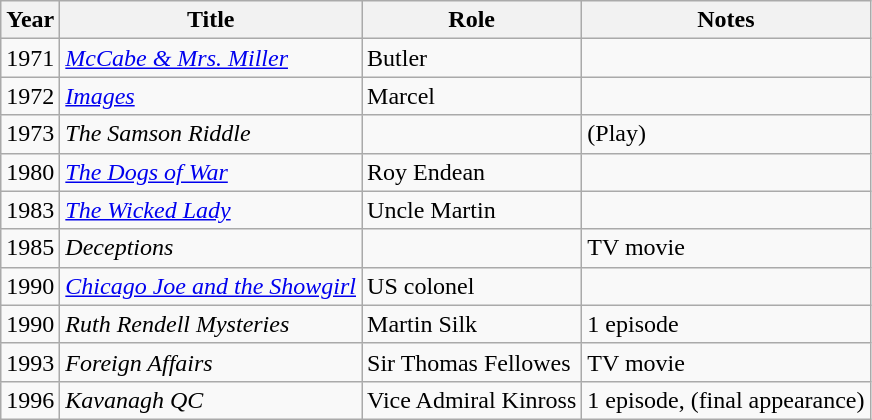<table class="wikitable">
<tr>
<th>Year</th>
<th>Title</th>
<th>Role</th>
<th>Notes</th>
</tr>
<tr>
<td>1971</td>
<td><em><a href='#'>McCabe & Mrs. Miller</a></em></td>
<td>Butler</td>
<td></td>
</tr>
<tr>
<td>1972</td>
<td><em><a href='#'>Images</a></em></td>
<td>Marcel</td>
<td></td>
</tr>
<tr>
<td>1973</td>
<td><em>The Samson Riddle</em></td>
<td></td>
<td>(Play)</td>
</tr>
<tr>
<td>1980</td>
<td><em><a href='#'>The Dogs of War</a></em></td>
<td>Roy Endean</td>
<td></td>
</tr>
<tr>
<td>1983</td>
<td><em><a href='#'>The Wicked Lady</a></em></td>
<td>Uncle Martin</td>
<td></td>
</tr>
<tr>
<td>1985</td>
<td><em>Deceptions</em></td>
<td></td>
<td>TV movie</td>
</tr>
<tr>
<td>1990</td>
<td><em><a href='#'>Chicago Joe and the Showgirl</a></em></td>
<td>US colonel</td>
<td></td>
</tr>
<tr>
<td>1990</td>
<td><em>Ruth Rendell Mysteries</em></td>
<td>Martin Silk</td>
<td>1 episode</td>
</tr>
<tr>
<td>1993</td>
<td><em>Foreign Affairs</em></td>
<td>Sir Thomas Fellowes</td>
<td>TV movie</td>
</tr>
<tr>
<td>1996</td>
<td><em>Kavanagh QC</em></td>
<td>Vice Admiral Kinross</td>
<td>1 episode, (final appearance)</td>
</tr>
</table>
